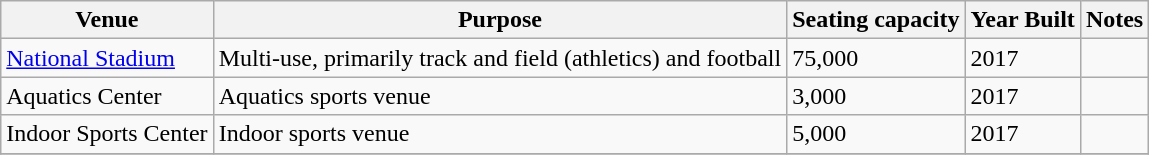<table class="wikitable sortable">
<tr>
<th>Venue</th>
<th>Purpose</th>
<th>Seating capacity</th>
<th>Year Built</th>
<th>Notes</th>
</tr>
<tr>
<td><a href='#'>National Stadium</a><br></td>
<td>Multi-use, primarily track and field (athletics) and football</td>
<td>75,000<br></td>
<td>2017</td>
<td></td>
</tr>
<tr>
<td>Aquatics Center<br></td>
<td>Aquatics sports venue</td>
<td>3,000</td>
<td>2017</td>
<td></td>
</tr>
<tr>
<td>Indoor Sports Center<br></td>
<td>Indoor sports venue</td>
<td>5,000</td>
<td>2017</td>
<td></td>
</tr>
<tr>
</tr>
</table>
